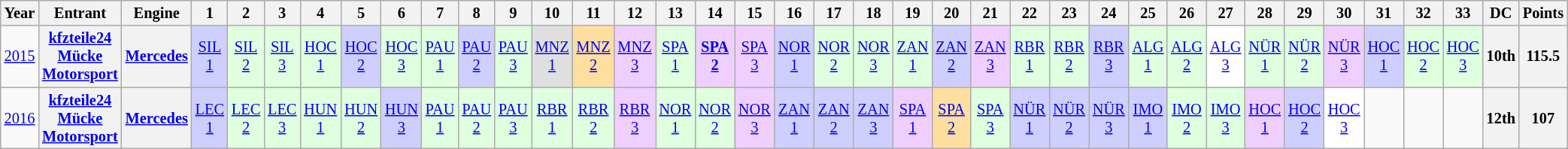<table class="wikitable" style="text-align:center; font-size:85%">
<tr>
<th>Year</th>
<th>Entrant</th>
<th>Engine</th>
<th>1</th>
<th>2</th>
<th>3</th>
<th>4</th>
<th>5</th>
<th>6</th>
<th>7</th>
<th>8</th>
<th>9</th>
<th>10</th>
<th>11</th>
<th>12</th>
<th>13</th>
<th>14</th>
<th>15</th>
<th>16</th>
<th>17</th>
<th>18</th>
<th>19</th>
<th>20</th>
<th>21</th>
<th>22</th>
<th>23</th>
<th>24</th>
<th>25</th>
<th>26</th>
<th>27</th>
<th>28</th>
<th>29</th>
<th>30</th>
<th>31</th>
<th>32</th>
<th>33</th>
<th>DC</th>
<th>Points</th>
</tr>
<tr>
<td><a href='#'>2015</a></td>
<th><a href='#'>kfzteile24 Mücke Motorsport</a></th>
<th><a href='#'>Mercedes</a></th>
<td style="background:#CFCFFF;"><a href='#'>SIL<br>1</a><br></td>
<td style="background:#DFFFDF;"><a href='#'>SIL<br>2</a><br></td>
<td style="background:#DFFFDF;"><a href='#'>SIL<br>3</a><br></td>
<td style="background:#DFFFDF;"><a href='#'>HOC<br>1</a><br></td>
<td style="background:#CFCFFF;"><a href='#'>HOC<br>2</a><br></td>
<td style="background:#DFFFDF;"><a href='#'>HOC<br>3</a><br></td>
<td style="background:#DFFFDF;"><a href='#'>PAU<br>1</a><br></td>
<td style="background:#CFCFFF;"><a href='#'>PAU<br>2</a><br></td>
<td style="background:#DFFFDF;"><a href='#'>PAU<br>3</a><br></td>
<td style="background:#DFDFDF;"><a href='#'>MNZ<br>1</a><br></td>
<td style="background:#FFDF9F;"><a href='#'>MNZ<br>2</a><br></td>
<td style="background:#EFCFFF;"><a href='#'>MNZ<br>3</a><br></td>
<td style="background:#DFFFDF;"><a href='#'>SPA<br>1</a><br></td>
<td style="background:#EFCFFF;"><strong><a href='#'>SPA<br>2</a></strong><br></td>
<td style="background:#EFCFFF;"><a href='#'>SPA<br>3</a><br></td>
<td style="background:#CFCFFF;"><a href='#'>NOR<br>1</a><br></td>
<td style="background:#DFFFDF;"><a href='#'>NOR<br>2</a><br></td>
<td style="background:#DFFFDF;"><a href='#'>NOR<br>3</a><br></td>
<td style="background:#DFFFDF;"><a href='#'>ZAN<br>1</a><br></td>
<td style="background:#CFCFFF;"><a href='#'>ZAN<br>2</a><br></td>
<td style="background:#EFCFFF;"><a href='#'>ZAN<br>3</a><br></td>
<td style="background:#DFFFDF;"><a href='#'>RBR<br>1</a><br></td>
<td style="background:#DFFFDF;"><a href='#'>RBR<br>2</a><br></td>
<td style="background:#CFCFFF;"><a href='#'>RBR<br>3</a><br></td>
<td style="background:#DFFFDF;"><a href='#'>ALG<br>1</a><br></td>
<td style="background:#DFFFDF;"><a href='#'>ALG<br>2</a><br></td>
<td style="background:#FFFFFF;"><a href='#'>ALG<br>3</a><br></td>
<td style="background:#DFFFDF;"><a href='#'>NÜR<br>1</a><br></td>
<td style="background:#DFFFDF;"><a href='#'>NÜR<br>2</a><br></td>
<td style="background:#EFCFFF;"><a href='#'>NÜR<br>3</a><br></td>
<td style="background:#CFCFFF;"><a href='#'>HOC<br>1</a><br></td>
<td style="background:#DFFFDF;"><a href='#'>HOC<br>2</a><br></td>
<td style="background:#DFFFDF;"><a href='#'>HOC<br>3</a><br></td>
<th>10th</th>
<th>115.5</th>
</tr>
<tr>
<td><a href='#'>2016</a></td>
<th><a href='#'>kfzteile24 Mücke Motorsport</a></th>
<th><a href='#'>Mercedes</a></th>
<td style="background:#CFCFFF;"><a href='#'>LEC<br>1</a><br></td>
<td style="background:#DFFFDF;"><a href='#'>LEC<br>2</a><br></td>
<td style="background:#DFFFDF;"><a href='#'>LEC<br>3</a><br></td>
<td style="background:#DFFFDF;"><a href='#'>HUN<br>1</a><br></td>
<td style="background:#DFFFDF;"><a href='#'>HUN<br>2</a><br></td>
<td style="background:#CFCFFF;"><a href='#'>HUN<br>3</a><br></td>
<td style="background:#DFFFDF;"><a href='#'>PAU<br>1</a><br></td>
<td style="background:#DFFFDF;"><a href='#'>PAU<br>2</a><br></td>
<td style="background:#DFFFDF;"><a href='#'>PAU<br>3</a><br></td>
<td style="background:#DFFFDF;"><a href='#'>RBR<br>1</a><br></td>
<td style="background:#DFFFDF;"><a href='#'>RBR<br>2</a><br></td>
<td style="background:#EFCFFF;"><a href='#'>RBR<br>3</a><br></td>
<td style="background:#DFFFDF;"><a href='#'>NOR<br>1</a><br></td>
<td style="background:#DFFFDF;"><a href='#'>NOR<br>2</a><br></td>
<td style="background:#EFCFFF;"><a href='#'>NOR<br>3</a><br></td>
<td style="background:#CFCFFF;"><a href='#'>ZAN<br>1</a><br></td>
<td style="background:#CFCFFF;"><a href='#'>ZAN<br>2</a><br></td>
<td style="background:#CFCFFF;"><a href='#'>ZAN<br>3</a><br></td>
<td style="background:#EFCFFF;"><a href='#'>SPA<br>1</a><br></td>
<td style="background:#FFDF9F;"><a href='#'>SPA<br>2</a><br></td>
<td style="background:#DFFFDF;"><a href='#'>SPA<br>3</a><br></td>
<td style="background:#CFCFFF;"><a href='#'>NÜR<br>1</a><br></td>
<td style="background:#CFCFFF;"><a href='#'>NÜR<br>2</a><br></td>
<td style="background:#CFCFFF;"><a href='#'>NÜR<br>3</a><br></td>
<td style="background:#CFCFFF;"><a href='#'>IMO<br>1</a><br></td>
<td style="background:#DFFFDF;"><a href='#'>IMO<br>2</a><br></td>
<td style="background:#DFFFDF;"><a href='#'>IMO<br>3</a><br></td>
<td style="background:#EFCFFF;"><a href='#'>HOC<br>1</a><br></td>
<td style="background:#CFCFFF;"><a href='#'>HOC<br>2</a><br></td>
<td style="background:#FFFFFF;"><a href='#'>HOC<br>3</a><br></td>
<td></td>
<td></td>
<td></td>
<th>12th</th>
<th>107</th>
</tr>
</table>
